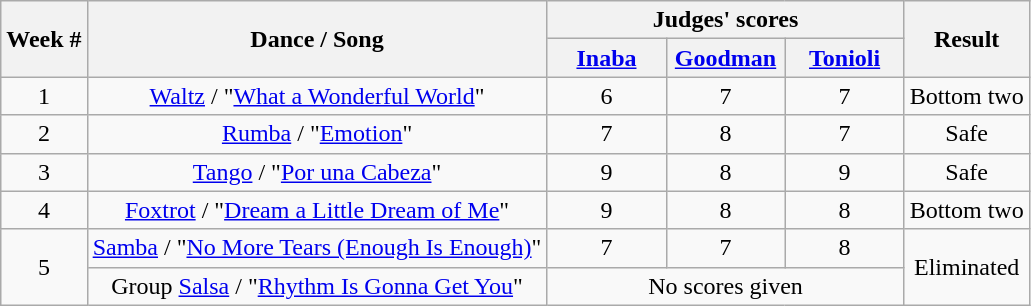<table class="wikitable" style="text-align: center;">
<tr>
<th rowspan="2">Week #</th>
<th rowspan="2">Dance / Song</th>
<th colspan="3">Judges' scores</th>
<th rowspan="2">Result</th>
</tr>
<tr>
<th style="min-width: 4.5em;"><a href='#'>Inaba</a></th>
<th style="min-width: 4.5em;"><a href='#'>Goodman</a></th>
<th style="min-width: 4.5em;"><a href='#'>Tonioli</a></th>
</tr>
<tr>
<td>1</td>
<td><a href='#'>Waltz</a> / "<a href='#'>What a Wonderful World</a>"</td>
<td>6</td>
<td>7</td>
<td>7</td>
<td>Bottom two</td>
</tr>
<tr>
<td>2</td>
<td><a href='#'>Rumba</a> / "<a href='#'>Emotion</a>"</td>
<td>7</td>
<td>8</td>
<td>7</td>
<td>Safe</td>
</tr>
<tr>
<td>3</td>
<td><a href='#'>Tango</a> / "<a href='#'>Por una Cabeza</a>"</td>
<td>9</td>
<td>8</td>
<td>9</td>
<td>Safe</td>
</tr>
<tr>
<td>4</td>
<td><a href='#'>Foxtrot</a> / "<a href='#'>Dream a Little Dream of Me</a>"</td>
<td>9</td>
<td>8</td>
<td>8</td>
<td>Bottom two</td>
</tr>
<tr>
<td rowspan="2">5</td>
<td><a href='#'>Samba</a> / "<a href='#'>No More Tears (Enough Is Enough)</a>"</td>
<td>7</td>
<td>7</td>
<td>8</td>
<td rowspan="2">Eliminated</td>
</tr>
<tr>
<td>Group <a href='#'>Salsa</a> / "<a href='#'>Rhythm Is Gonna Get You</a>"</td>
<td colspan="3">No scores given</td>
</tr>
</table>
